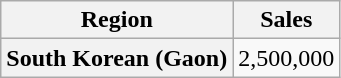<table class="wikitable plainrowheaders" style="text-align:center;">
<tr>
<th>Region</th>
<th>Sales</th>
</tr>
<tr>
<th scope="row">South Korean (Gaon)</th>
<td>2,500,000</td>
</tr>
</table>
